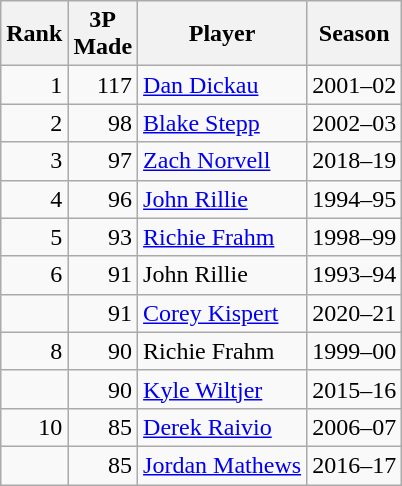<table class="wikitable outercollapse">
<tr>
<th>Rank</th>
<th>3P<br>Made</th>
<th>Player</th>
<th>Season</th>
</tr>
<tr>
<td style="text-align:right;">1</td>
<td style="text-align:right;">117</td>
<td><a href='#'>Dan Dickau</a></td>
<td>2001–02</td>
</tr>
<tr>
<td style="text-align:right;">2</td>
<td style="text-align:right;">98</td>
<td><a href='#'>Blake Stepp</a></td>
<td>2002–03</td>
</tr>
<tr>
<td style="text-align:right;">3</td>
<td style="text-align:right;">97</td>
<td><a href='#'>Zach Norvell</a></td>
<td>2018–19</td>
</tr>
<tr>
<td style="text-align:right;">4</td>
<td style="text-align:right;">96</td>
<td><a href='#'>John Rillie</a></td>
<td>1994–95</td>
</tr>
<tr>
<td style="text-align:right;">5</td>
<td style="text-align:right;">93</td>
<td><a href='#'>Richie Frahm</a></td>
<td>1998–99</td>
</tr>
<tr>
<td style="text-align:right;">6</td>
<td style="text-align:right;">91</td>
<td>John Rillie</td>
<td>1993–94</td>
</tr>
<tr>
<td style="text-align:right;"></td>
<td style="text-align:right;">91</td>
<td><a href='#'>Corey Kispert</a></td>
<td>2020–21</td>
</tr>
<tr>
<td style="text-align:right;">8</td>
<td style="text-align:right;">90</td>
<td>Richie Frahm</td>
<td>1999–00</td>
</tr>
<tr>
<td style="text-align:right;"></td>
<td style="text-align:right;">90</td>
<td><a href='#'>Kyle Wiltjer</a></td>
<td>2015–16</td>
</tr>
<tr>
<td style="text-align:right;">10</td>
<td style="text-align:right;">85</td>
<td><a href='#'>Derek Raivio</a></td>
<td>2006–07</td>
</tr>
<tr>
<td style="text-align:right;"></td>
<td style="text-align:right;">85</td>
<td><a href='#'>Jordan Mathews</a></td>
<td>2016–17</td>
</tr>
</table>
